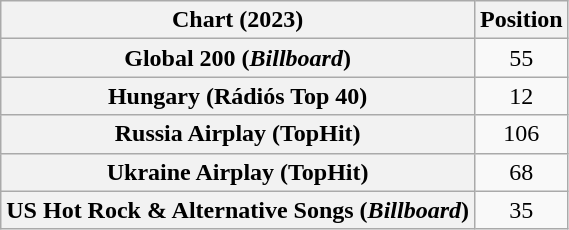<table class="wikitable sortable plainrowheaders" style="text-align:center">
<tr>
<th scope="col">Chart (2023)</th>
<th scope="col">Position</th>
</tr>
<tr>
<th scope="row">Global 200 (<em>Billboard</em>)</th>
<td>55</td>
</tr>
<tr>
<th scope="row">Hungary (Rádiós Top 40)</th>
<td>12</td>
</tr>
<tr>
<th scope="row">Russia Airplay (TopHit)</th>
<td>106</td>
</tr>
<tr>
<th scope="row">Ukraine Airplay (TopHit)</th>
<td>68</td>
</tr>
<tr>
<th scope="row">US Hot Rock & Alternative Songs (<em>Billboard</em>)</th>
<td>35</td>
</tr>
</table>
